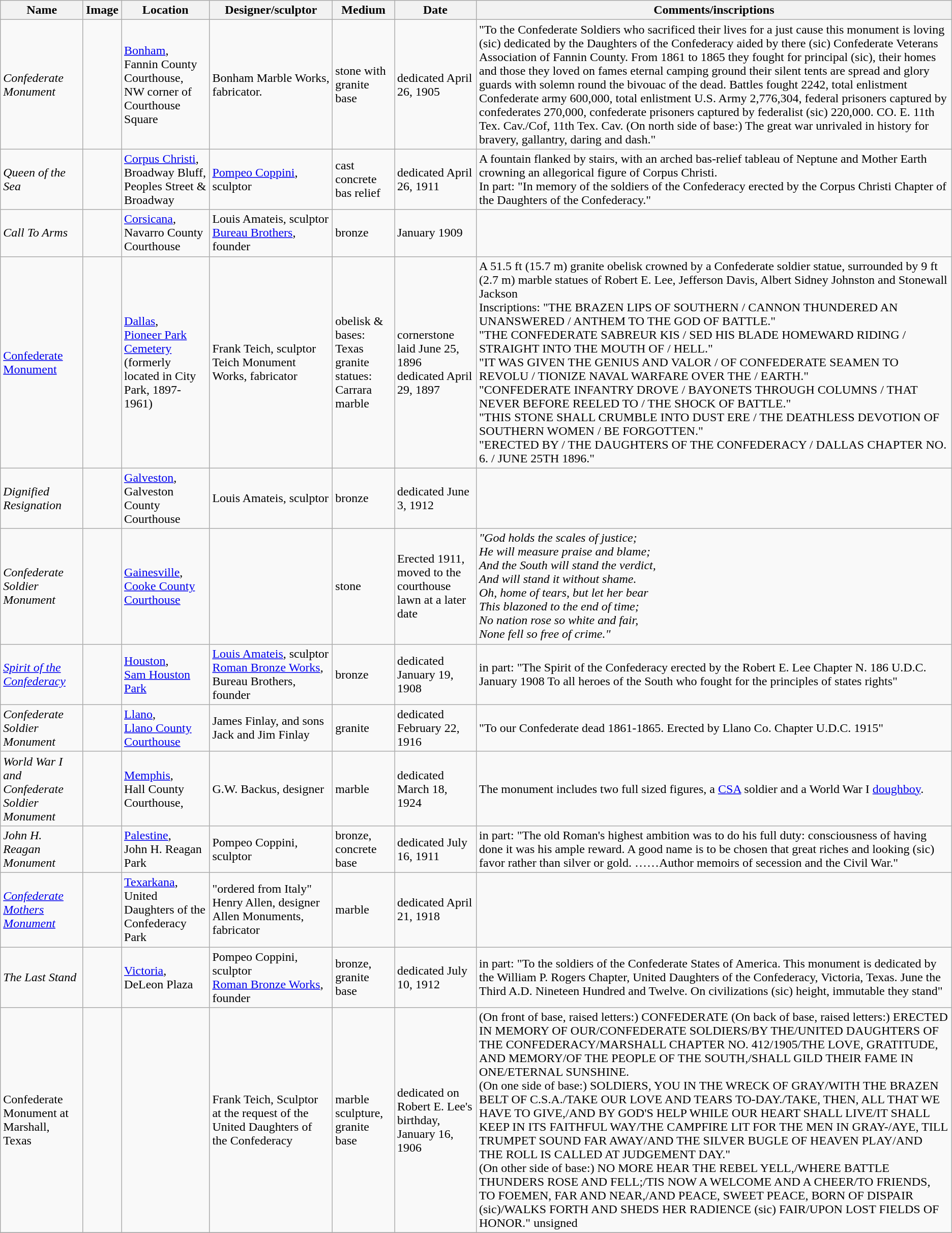<table class="wikitable sortable">
<tr>
<th>Name</th>
<th>Image</th>
<th>Location</th>
<th>Designer/sculptor</th>
<th>Medium</th>
<th>Date</th>
<th>Comments/inscriptions</th>
</tr>
<tr>
<td><em>Confederate Monument</em></td>
<td></td>
<td><a href='#'>Bonham</a>,<br>Fannin County Courthouse, NW corner of Courthouse Square</td>
<td>Bonham Marble Works, fabricator.</td>
<td>stone with granite base</td>
<td>dedicated April 26, 1905 </td>
<td>"To the Confederate Soldiers who sacrificed their lives for a just cause this monument is loving (sic) dedicated by the Daughters of the Confederacy aided by there (sic) Confederate Veterans Association of Fannin County. From 1861 to 1865 they fought for principal (sic), their homes and those they loved on fames eternal camping ground their silent tents are spread and glory guards with solemn round the bivouac of the dead. Battles fought 2242, total enlistment Confederate army 600,000, total enlistment U.S. Army 2,776,304, federal prisoners captured by confederates 270,000, confederate prisoners captured by federalist (sic) 220,000. CO. E. 11th Tex. Cav./Cof, 11th Tex. Cav. (On north side of base:) The great war unrivaled in history for bravery, gallantry, daring and dash."</td>
</tr>
<tr>
<td><em>Queen of the Sea</em></td>
<td></td>
<td><a href='#'>Corpus Christi</a>,<br>Broadway Bluff, Peoples Street & Broadway</td>
<td><a href='#'>Pompeo Coppini</a>, sculptor</td>
<td>cast concrete bas relief</td>
<td>dedicated April 26, 1911 </td>
<td>A fountain flanked by stairs, with an arched bas-relief tableau of Neptune and Mother Earth crowning an allegorical figure of Corpus Christi.<br>In part: "In memory of the soldiers of the Confederacy erected by the Corpus Christi Chapter of the Daughters of the Confederacy."</td>
</tr>
<tr>
<td><em>Call To Arms</em></td>
<td></td>
<td><a href='#'>Corsicana</a>,<br>Navarro County Courthouse</td>
<td>Louis Amateis, sculptor<br><a href='#'>Bureau Brothers</a>, founder</td>
<td>bronze</td>
<td>January 1909</td>
<td></td>
</tr>
<tr>
<td><a href='#'>Confederate Monument</a></td>
<td></td>
<td><a href='#'>Dallas</a>,<br><a href='#'>Pioneer Park Cemetery</a><br>(formerly located in City Park, 1897-1961)</td>
<td>Frank Teich, sculptor<br>Teich Monument Works, fabricator</td>
<td>obelisk & bases: Texas granite<br>statues: Carrara marble</td>
<td>cornerstone laid June 25, 1896<br>dedicated April 29, 1897</td>
<td>A 51.5 ft (15.7 m) granite obelisk crowned by a Confederate soldier statue, surrounded by 9 ft (2.7 m) marble statues of Robert E. Lee, Jefferson Davis, Albert Sidney Johnston and Stonewall Jackson<br>Inscriptions: "THE BRAZEN LIPS OF SOUTHERN / CANNON THUNDERED AN UNANSWERED / ANTHEM TO THE GOD OF BATTLE."<br>"THE CONFEDERATE SABREUR KIS / SED HIS BLADE HOMEWARD RIDING / STRAIGHT INTO THE MOUTH OF / HELL."<br>"IT WAS GIVEN THE GENIUS AND VALOR / OF CONFEDERATE SEAMEN TO REVOLU / TIONIZE NAVAL WARFARE OVER THE / EARTH."<br>"CONFEDERATE INFANTRY DROVE / BAYONETS THROUGH COLUMNS / THAT NEVER BEFORE REELED TO / THE SHOCK OF BATTLE."<br>"THIS STONE SHALL CRUMBLE INTO DUST ERE / THE DEATHLESS DEVOTION OF SOUTHERN WOMEN / BE FORGOTTEN."<br>"ERECTED BY / THE DAUGHTERS OF THE CONFEDERACY / DALLAS CHAPTER NO. 6. / JUNE 25TH 1896."</td>
</tr>
<tr>
<td><em>Dignified Resignation</em></td>
<td></td>
<td><a href='#'>Galveston</a>,<br>Galveston County Courthouse</td>
<td>Louis Amateis, sculptor</td>
<td>bronze</td>
<td>dedicated June 3, 1912</td>
<td></td>
</tr>
<tr>
<td><em>Confederate Soldier Monument</em></td>
<td></td>
<td><a href='#'>Gainesville</a>, <a href='#'>Cooke County Courthouse</a></td>
<td></td>
<td>stone</td>
<td>Erected 1911, moved to the courthouse lawn at a later date</td>
<td><em>"God holds the scales of justice;</em><br><em>He will measure praise and blame;</em><br><em>And the South will stand the verdict,</em><br><em>And will stand it without shame.</em><br><em>Oh, home of tears, but let her bear</em><br><em>This blazoned to the end of time;</em><br><em>No nation rose so white and fair,</em><br><em>None fell so free of crime."</em></td>
</tr>
<tr>
<td><em><a href='#'>Spirit of the Confederacy</a></em></td>
<td></td>
<td><a href='#'>Houston</a>,<br><a href='#'>Sam Houston Park</a></td>
<td><a href='#'>Louis Amateis</a>, sculptor<br><a href='#'>Roman Bronze Works</a>, Bureau Brothers, founder</td>
<td>bronze</td>
<td>dedicated January 19, 1908</td>
<td>in part: "The Spirit of the Confederacy erected by the Robert E. Lee Chapter N. 186 U.D.C. January 1908 To all heroes of the South who fought for the principles of states rights" </td>
</tr>
<tr>
<td><em>Confederate Soldier Monument</em></td>
<td></td>
<td><a href='#'>Llano</a>,<br><a href='#'>Llano County Courthouse</a></td>
<td>James Finlay, and sons Jack and Jim Finlay</td>
<td>granite</td>
<td>dedicated February 22, 1916 </td>
<td>"To our Confederate dead 1861-1865.  Erected by Llano Co. Chapter U.D.C.  1915"</td>
</tr>
<tr>
<td><em>World War I and Confederate Soldier Monument</em></td>
<td></td>
<td><a href='#'>Memphis</a>,<br>Hall County Courthouse,</td>
<td>G.W. Backus, designer</td>
<td>marble</td>
<td>dedicated March 18, 1924 </td>
<td>The monument includes two full sized figures, a <a href='#'>CSA</a> soldier and a World War I <a href='#'>doughboy</a>.</td>
</tr>
<tr>
<td><em>John H. Reagan Monument</em></td>
<td></td>
<td><a href='#'>Palestine</a>,<br>John H. Reagan Park</td>
<td>Pompeo Coppini, sculptor</td>
<td>bronze, concrete base</td>
<td>dedicated July 16, 1911 </td>
<td>in part: "The old Roman's highest ambition was to do his full duty: consciousness of having done it was his ample reward. A good name is to be chosen that great riches and looking (sic) favor rather than silver or gold. ……Author memoirs of secession and the Civil War."</td>
</tr>
<tr>
<td><em><a href='#'>Confederate Mothers Monument</a></em></td>
<td></td>
<td><a href='#'>Texarkana</a>,<br>United Daughters of the Confederacy Park</td>
<td>"ordered from Italy"<br>Henry Allen, designer<br>Allen Monuments, fabricator</td>
<td>marble</td>
<td>dedicated April 21, 1918</td>
<td></td>
</tr>
<tr>
<td><em>The Last Stand</em></td>
<td></td>
<td><a href='#'>Victoria</a>,<br>DeLeon Plaza</td>
<td>Pompeo Coppini, sculptor<br><a href='#'>Roman Bronze Works</a>, founder</td>
<td>bronze, granite base</td>
<td>dedicated July 10, 1912 </td>
<td>in part: "To the soldiers of the Confederate States of America. This monument is dedicated by the William P. Rogers Chapter, United Daughters of the Confederacy, Victoria, Texas. June the Third A.D. Nineteen Hundred and Twelve.  On civilizations (sic) height, immutable they stand"</td>
</tr>
<tr>
<td>Confederate Monument at Marshall, Texas</td>
<td></td>
<td></td>
<td>Frank Teich, Sculptor at the request of the United Daughters of the Confederacy</td>
<td>marble sculpture, granite base</td>
<td>dedicated on Robert E. Lee's birthday, January 16, 1906</td>
<td>(On front of base, raised letters:) CONFEDERATE (On back of base, raised letters:) ERECTED IN MEMORY OF OUR/CONFEDERATE SOLDIERS/BY THE/UNITED DAUGHTERS OF THE CONFEDERACY/MARSHALL CHAPTER NO. 412/1905/THE LOVE, GRATITUDE, AND MEMORY/OF THE PEOPLE OF THE SOUTH,/SHALL GILD THEIR FAME IN ONE/ETERNAL SUNSHINE.<br>(On one side of base:) SOLDIERS, YOU IN THE WRECK OF GRAY/WITH THE BRAZEN BELT OF C.S.A./TAKE OUR LOVE AND TEARS TO-DAY./TAKE, THEN, ALL THAT WE HAVE TO GIVE,/AND BY GOD'S HELP WHILE OUR HEART SHALL LIVE/IT SHALL KEEP IN ITS FAITHFUL WAY/THE CAMPFIRE LIT FOR THE MEN IN GRAY-/AYE, TILL TRUMPET SOUND FAR AWAY/AND THE SILVER BUGLE OF HEAVEN PLAY/AND THE ROLL IS CALLED AT JUDGEMENT DAY."<br>(On other side of base:) NO MORE HEAR THE REBEL YELL,/WHERE BATTLE THUNDERS ROSE AND FELL;/TIS NOW A WELCOME AND A CHEER/TO FRIENDS, TO FOEMEN, FAR AND NEAR,/AND PEACE, SWEET PEACE, BORN OF DISPAIR (sic)/WALKS FORTH AND SHEDS HER RADIENCE (sic) FAIR/UPON LOST FIELDS OF HONOR." unsigned</td>
</tr>
<tr>
</tr>
</table>
